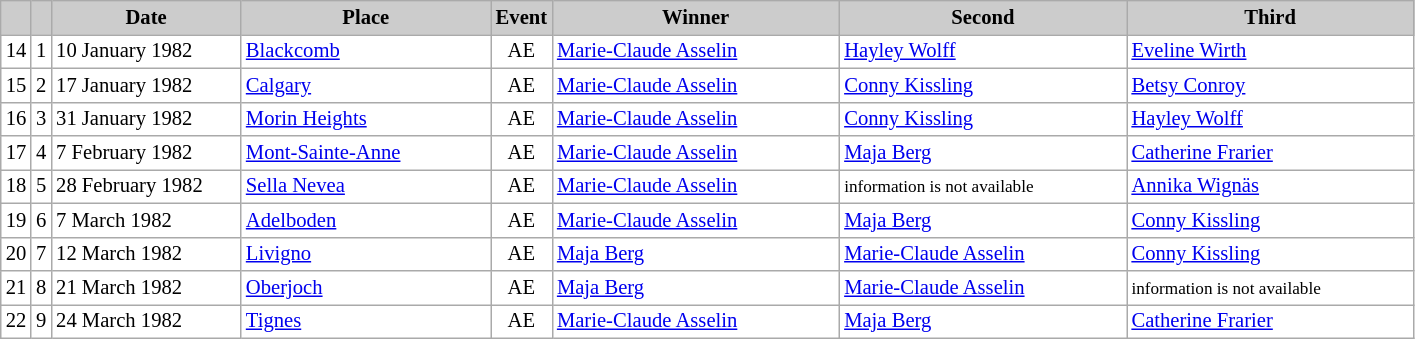<table class="wikitable plainrowheaders" style="background:#fff; font-size:86%; line-height:16px; border:grey solid 1px; border-collapse:collapse;">
<tr style="background:#ccc; text-align:center;">
<th scope="col" style="background:#ccc; width=20 px;"></th>
<th scope="col" style="background:#ccc; width=30 px;"></th>
<th scope="col" style="background:#ccc; width:120px;">Date</th>
<th scope="col" style="background:#ccc; width:160px;">Place</th>
<th scope="col" style="background:#ccc; width:15px;">Event</th>
<th scope="col" style="background:#ccc; width:185px;">Winner</th>
<th scope="col" style="background:#ccc; width:185px;">Second</th>
<th scope="col" style="background:#ccc; width:185px;">Third</th>
</tr>
<tr>
<td align=center>14</td>
<td align=center>1</td>
<td>10 January 1982</td>
<td> <a href='#'>Blackcomb</a></td>
<td align=center>AE</td>
<td> <a href='#'>Marie-Claude Asselin</a></td>
<td> <a href='#'>Hayley Wolff</a></td>
<td> <a href='#'>Eveline Wirth</a></td>
</tr>
<tr>
<td align=center>15</td>
<td align=center>2</td>
<td>17 January 1982</td>
<td> <a href='#'>Calgary</a></td>
<td align=center>AE</td>
<td> <a href='#'>Marie-Claude Asselin</a></td>
<td> <a href='#'>Conny Kissling</a></td>
<td> <a href='#'>Betsy Conroy</a></td>
</tr>
<tr>
<td align=center>16</td>
<td align=center>3</td>
<td>31 January 1982</td>
<td> <a href='#'>Morin Heights</a></td>
<td align=center>AE</td>
<td> <a href='#'>Marie-Claude Asselin</a></td>
<td> <a href='#'>Conny Kissling</a></td>
<td> <a href='#'>Hayley Wolff</a></td>
</tr>
<tr>
<td align=center>17</td>
<td align=center>4</td>
<td>7 February 1982</td>
<td> <a href='#'>Mont-Sainte-Anne</a></td>
<td align=center>AE</td>
<td> <a href='#'>Marie-Claude Asselin</a></td>
<td> <a href='#'>Maja Berg</a></td>
<td> <a href='#'>Catherine Frarier</a></td>
</tr>
<tr>
<td align=center>18</td>
<td align=center>5</td>
<td>28 February 1982</td>
<td> <a href='#'>Sella Nevea</a></td>
<td align=center>AE</td>
<td> <a href='#'>Marie-Claude Asselin</a></td>
<td> <small>information is not available</small></td>
<td> <a href='#'>Annika Wignäs</a></td>
</tr>
<tr>
<td align=center>19</td>
<td align=center>6</td>
<td>7 March 1982</td>
<td> <a href='#'>Adelboden</a></td>
<td align=center>AE</td>
<td> <a href='#'>Marie-Claude Asselin</a></td>
<td> <a href='#'>Maja Berg</a></td>
<td> <a href='#'>Conny Kissling</a></td>
</tr>
<tr>
<td align=center>20</td>
<td align=center>7</td>
<td>12 March 1982</td>
<td> <a href='#'>Livigno</a></td>
<td align=center>AE</td>
<td> <a href='#'>Maja Berg</a></td>
<td> <a href='#'>Marie-Claude Asselin</a></td>
<td> <a href='#'>Conny Kissling</a></td>
</tr>
<tr>
<td align=center>21</td>
<td align=center>8</td>
<td>21 March 1982</td>
<td> <a href='#'>Oberjoch</a></td>
<td align=center>AE</td>
<td> <a href='#'>Maja Berg</a></td>
<td> <a href='#'>Marie-Claude Asselin</a></td>
<td> <small>information is not available</small></td>
</tr>
<tr>
<td align=center>22</td>
<td align=center>9</td>
<td>24 March 1982</td>
<td> <a href='#'>Tignes</a></td>
<td align=center>AE</td>
<td> <a href='#'>Marie-Claude Asselin</a></td>
<td> <a href='#'>Maja Berg</a></td>
<td> <a href='#'>Catherine Frarier</a></td>
</tr>
</table>
